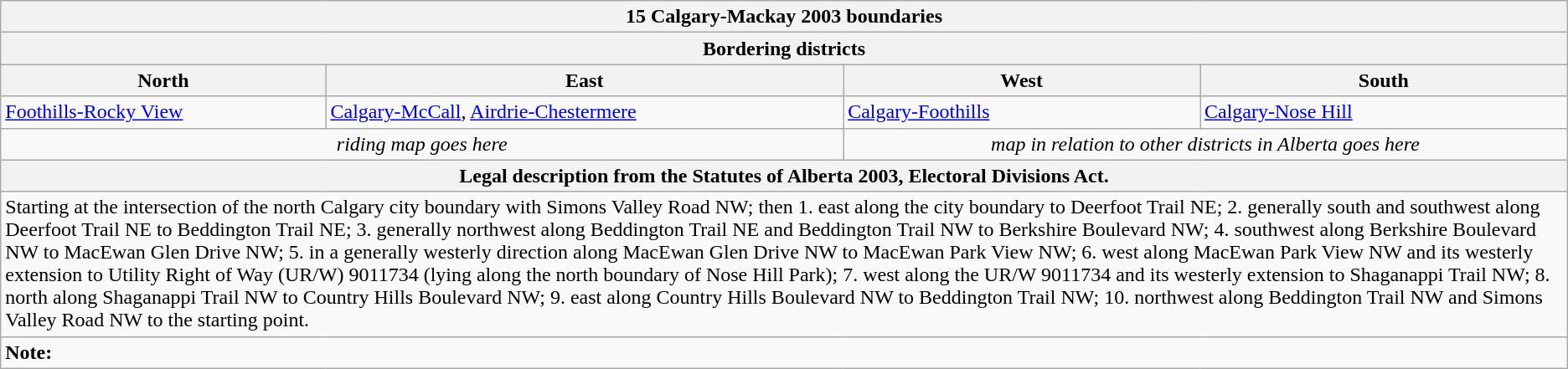<table class="wikitable collapsible collapsed">
<tr>
<th colspan=4>15 Calgary-Mackay 2003 boundaries</th>
</tr>
<tr>
<th colspan=4>Bordering districts</th>
</tr>
<tr>
<th>North</th>
<th>East</th>
<th>West</th>
<th>South</th>
</tr>
<tr>
<td><a href='#'>Foothills-Rocky View</a></td>
<td><a href='#'>Calgary-McCall</a>, <a href='#'>Airdrie-Chestermere</a></td>
<td><a href='#'>Calgary-Foothills</a></td>
<td><a href='#'>Calgary-Nose Hill</a></td>
</tr>
<tr>
<td colspan=2 align=center><em>riding map goes here</em></td>
<td colspan=2 align=center><em>map in relation to other districts in Alberta goes here</em></td>
</tr>
<tr>
<th colspan=4>Legal description from the Statutes of Alberta 2003, Electoral Divisions Act.</th>
</tr>
<tr>
<td colspan=4>Starting at the intersection of the north Calgary city boundary with Simons Valley Road NW; then 1. east along the city boundary to Deerfoot Trail NE; 2. generally south and southwest along Deerfoot Trail NE to Beddington Trail NE; 3. generally northwest along Beddington Trail NE and Beddington Trail NW to Berkshire Boulevard NW; 4. southwest along Berkshire Boulevard NW to MacEwan Glen Drive NW; 5. in a generally westerly direction along MacEwan Glen Drive NW to MacEwan Park View NW; 6. west along MacEwan Park View NW and its westerly extension to Utility Right of Way (UR/W) 9011734 (lying along the north boundary of Nose Hill Park); 7. west along the UR/W 9011734 and its westerly extension to Shaganappi Trail NW; 8. north along Shaganappi Trail NW to Country Hills Boulevard NW; 9. east along Country Hills Boulevard NW to Beddington Trail NW; 10. northwest along Beddington Trail NW and Simons Valley Road NW to the starting point.</td>
</tr>
<tr>
<td colspan=4><strong>Note:</strong></td>
</tr>
</table>
